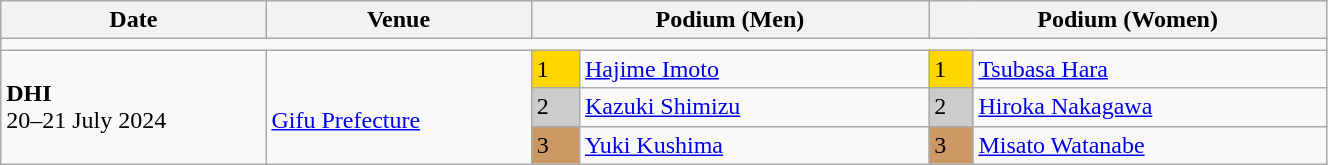<table class="wikitable" width=70%>
<tr>
<th>Date</th>
<th width=20%>Venue</th>
<th colspan=2 width=30%>Podium (Men)</th>
<th colspan=2 width=30%>Podium (Women)</th>
</tr>
<tr>
<td colspan=6></td>
</tr>
<tr>
<td rowspan=3><strong>DHI</strong> <br> 20–21 July 2024</td>
<td rowspan=3><br><a href='#'>Gifu Prefecture</a></td>
<td bgcolor=FFD700>1</td>
<td><a href='#'>Hajime Imoto</a></td>
<td bgcolor=FFD700>1</td>
<td><a href='#'>Tsubasa Hara</a></td>
</tr>
<tr>
<td bgcolor=CCCCCC>2</td>
<td><a href='#'>Kazuki Shimizu</a></td>
<td bgcolor=CCCCCC>2</td>
<td><a href='#'>Hiroka Nakagawa</a></td>
</tr>
<tr>
<td bgcolor=CC9966>3</td>
<td><a href='#'>Yuki Kushima</a></td>
<td bgcolor=CC9966>3</td>
<td><a href='#'>Misato Watanabe</a></td>
</tr>
</table>
